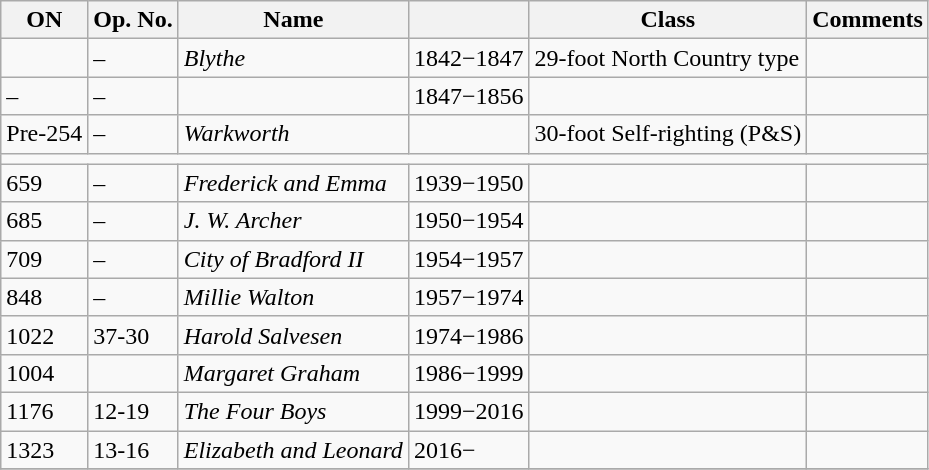<table class="wikitable">
<tr>
<th>ON</th>
<th>Op. No.</th>
<th>Name</th>
<th></th>
<th>Class</th>
<th>Comments</th>
</tr>
<tr>
<td></td>
<td>–</td>
<td><em>Blythe</em></td>
<td>1842−1847</td>
<td>29-foot North Country type</td>
<td></td>
</tr>
<tr>
<td>–</td>
<td>–</td>
<td></td>
<td>1847−1856</td>
<td></td>
<td></td>
</tr>
<tr>
<td>Pre-254</td>
<td>–</td>
<td><em>Warkworth</em></td>
<td></td>
<td>30-foot Self-righting (P&S)</td>
<td></td>
</tr>
<tr>
<td colspan=6 style=" text-align: center;"></td>
</tr>
<tr>
<td>659</td>
<td>–</td>
<td><em>Frederick and Emma</em></td>
<td>1939−1950</td>
<td></td>
<td></td>
</tr>
<tr>
<td>685</td>
<td>–</td>
<td><em>J. W. Archer</em></td>
<td>1950−1954</td>
<td></td>
<td></td>
</tr>
<tr>
<td>709</td>
<td>–</td>
<td><em>City of Bradford II</em></td>
<td>1954−1957</td>
<td></td>
<td></td>
</tr>
<tr>
<td>848</td>
<td>–</td>
<td><em>Millie Walton</em></td>
<td>1957−1974</td>
<td></td>
<td></td>
</tr>
<tr>
<td>1022</td>
<td>37-30</td>
<td><em>Harold Salvesen</em></td>
<td>1974−1986</td>
<td></td>
<td></td>
</tr>
<tr>
<td>1004</td>
<td></td>
<td><em>Margaret Graham</em></td>
<td>1986−1999</td>
<td></td>
<td></td>
</tr>
<tr>
<td>1176</td>
<td>12-19</td>
<td><em>The Four Boys</em></td>
<td>1999−2016</td>
<td></td>
<td></td>
</tr>
<tr>
<td>1323</td>
<td>13-16</td>
<td><em>Elizabeth and Leonard</em></td>
<td>2016−</td>
<td></td>
<td></td>
</tr>
<tr>
</tr>
</table>
